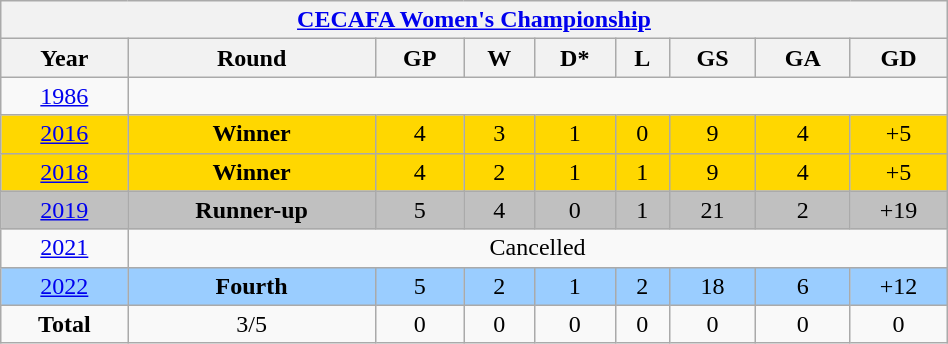<table class="wikitable" style="text-align: center; width:50%;">
<tr>
<th colspan=10><a href='#'>CECAFA Women's Championship</a></th>
</tr>
<tr>
<th>Year</th>
<th>Round</th>
<th>GP</th>
<th>W</th>
<th>D*</th>
<th>L</th>
<th>GS</th>
<th>GA</th>
<th>GD</th>
</tr>
<tr>
<td> <a href='#'>1986</a></td>
</tr>
<tr bgcolor="gold">
<td> <a href='#'>2016</a></td>
<td><strong>Winner</strong></td>
<td>4</td>
<td>3</td>
<td>1</td>
<td>0</td>
<td>9</td>
<td>4</td>
<td>+5</td>
</tr>
<tr bgcolor="gold">
<td> <a href='#'>2018</a></td>
<td><strong>Winner</strong></td>
<td>4</td>
<td>2</td>
<td>1</td>
<td>1</td>
<td>9</td>
<td>4</td>
<td>+5</td>
</tr>
<tr bgcolor="silver">
<td> <a href='#'>2019</a></td>
<td><strong>Runner-up</strong></td>
<td>5</td>
<td>4</td>
<td>0</td>
<td>1</td>
<td>21</td>
<td>2</td>
<td>+19</td>
</tr>
<tr>
<td> <a href='#'>2021</a></td>
<td colspan=8>Cancelled</td>
</tr>
<tr bgcolor="#9ACDFF ">
<td> <a href='#'>2022</a></td>
<td><strong>Fourth</strong></td>
<td>5</td>
<td>2</td>
<td>1</td>
<td>2</td>
<td>18</td>
<td>6</td>
<td>+12</td>
</tr>
<tr>
<td><strong>Total</strong></td>
<td>3/5</td>
<td>0</td>
<td>0</td>
<td>0</td>
<td>0</td>
<td>0</td>
<td>0</td>
<td>0</td>
</tr>
</table>
